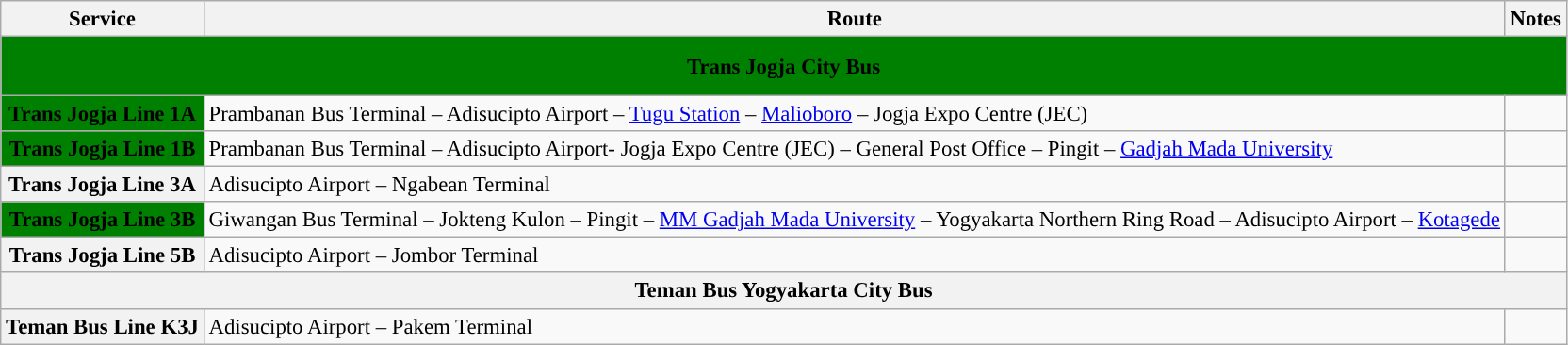<table class=wikitable style="text-align:left; font-size:95%; border:1px solid black">
<tr>
<th>Service</th>
<th>Route</th>
<th>Notes</th>
</tr>
<tr>
<th colspan=3 style="background-color:green; color:black; height:35px">Trans Jogja City Bus</th>
</tr>
<tr>
<th style="background-color:green">Trans Jogja Line 1A</th>
<td>Prambanan Bus Terminal – Adisucipto Airport – <a href='#'>Tugu Station</a> – <a href='#'>Malioboro</a> – Jogja Expo Centre (JEC)</td>
<td></td>
</tr>
<tr>
<th style="background-color:green">Trans Jogja Line 1B</th>
<td>Prambanan Bus Terminal – Adisucipto Airport- Jogja Expo Centre (JEC) – General Post Office – Pingit – <a href='#'>Gadjah Mada University</a></td>
<td></td>
</tr>
<tr>
<th>Trans Jogja Line 3A</th>
<td>Adisucipto Airport – Ngabean Terminal</td>
<td></td>
</tr>
<tr>
<th style="background-color:green">Trans Jogja Line 3B</th>
<td>Giwangan Bus Terminal – Jokteng Kulon – Pingit – <a href='#'>MM Gadjah Mada University</a> – Yogyakarta Northern Ring Road – Adisucipto Airport – <a href='#'>Kotagede</a></td>
<td></td>
</tr>
<tr>
<th>Trans Jogja Line 5B</th>
<td>Adisucipto Airport – Jombor Terminal</td>
<td></td>
</tr>
<tr>
<th colspan="3">Teman Bus Yogyakarta City Bus</th>
</tr>
<tr>
<th>Teman Bus Line K3J</th>
<td>Adisucipto Airport – Pakem Terminal</td>
<td></td>
</tr>
</table>
